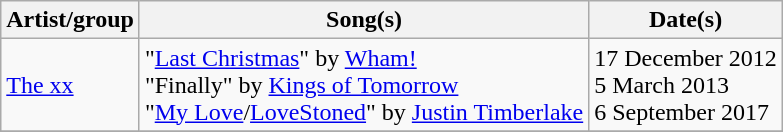<table class="wikitable">
<tr>
<th>Artist/group</th>
<th>Song(s)</th>
<th>Date(s)</th>
</tr>
<tr>
<td><a href='#'>The xx</a></td>
<td>"<a href='#'>Last Christmas</a>" by <a href='#'>Wham!</a><br>"Finally" by <a href='#'>Kings of Tomorrow</a><br>"<a href='#'>My Love</a>/<a href='#'>LoveStoned</a>" by <a href='#'>Justin Timberlake</a></td>
<td>17 December 2012<br> 5 March 2013<br>6 September 2017</td>
</tr>
<tr>
</tr>
</table>
